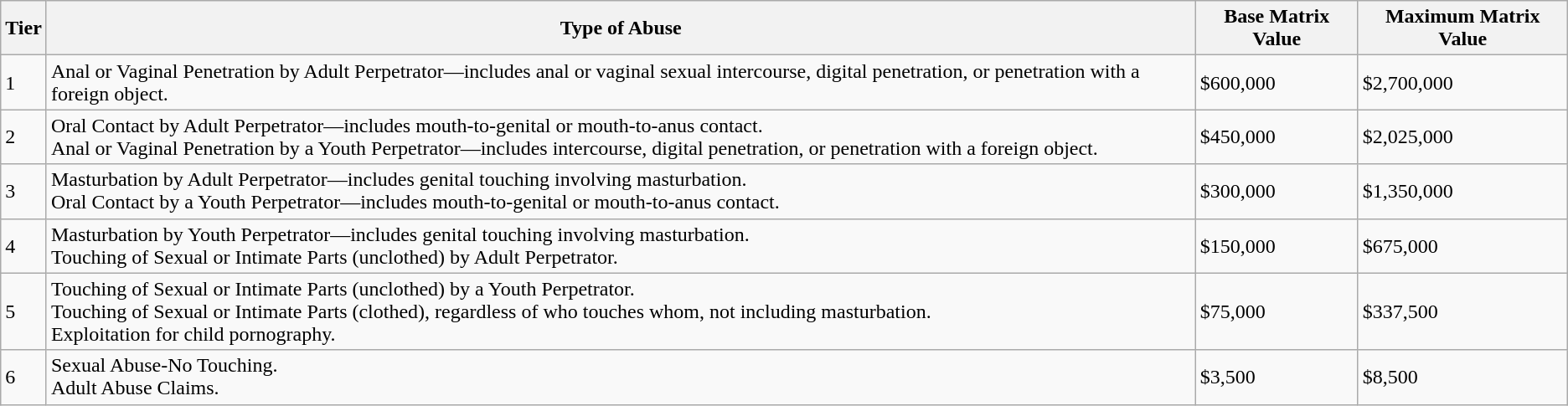<table class="wikitable">
<tr>
<th>Tier</th>
<th>Type of Abuse</th>
<th>Base Matrix Value</th>
<th>Maximum Matrix Value</th>
</tr>
<tr>
<td>1</td>
<td>Anal or Vaginal Penetration by Adult Perpetrator—includes anal or vaginal sexual intercourse, digital penetration, or penetration with a foreign object.</td>
<td>$600,000</td>
<td>$2,700,000</td>
</tr>
<tr>
<td>2</td>
<td>Oral Contact by Adult Perpetrator—includes mouth-to-genital or mouth-to-anus contact.<br>Anal or Vaginal Penetration by a Youth Perpetrator—includes intercourse, digital penetration, or penetration with a foreign object.</td>
<td>$450,000</td>
<td>$2,025,000</td>
</tr>
<tr>
<td>3</td>
<td>Masturbation by Adult Perpetrator—includes genital touching involving masturbation.<br>Oral Contact by a Youth Perpetrator—includes mouth-to-genital or mouth-to-anus contact.</td>
<td>$300,000</td>
<td>$1,350,000</td>
</tr>
<tr>
<td>4</td>
<td>Masturbation by Youth Perpetrator—includes genital touching involving masturbation.<br>Touching of Sexual or Intimate Parts (unclothed) by Adult Perpetrator.</td>
<td>$150,000</td>
<td>$675,000</td>
</tr>
<tr>
<td>5</td>
<td>Touching of Sexual or Intimate Parts (unclothed) by a Youth Perpetrator.<br>Touching of Sexual or Intimate Parts (clothed), regardless of who touches whom, not including masturbation.<br>Exploitation for child pornography.</td>
<td>$75,000</td>
<td>$337,500</td>
</tr>
<tr>
<td>6</td>
<td>Sexual Abuse-No Touching.<br>Adult Abuse Claims.</td>
<td>$3,500</td>
<td>$8,500</td>
</tr>
</table>
